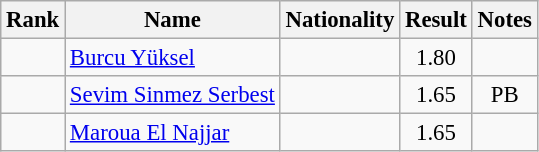<table class="wikitable sortable" style="text-align:center;font-size:95%">
<tr>
<th>Rank</th>
<th>Name</th>
<th>Nationality</th>
<th>Result</th>
<th>Notes</th>
</tr>
<tr>
<td></td>
<td align=left><a href='#'>Burcu Yüksel</a></td>
<td align=left></td>
<td>1.80</td>
<td></td>
</tr>
<tr>
<td></td>
<td align=left><a href='#'>Sevim Sinmez Serbest</a></td>
<td align=left></td>
<td>1.65</td>
<td>PB</td>
</tr>
<tr>
<td></td>
<td align=left><a href='#'>Maroua El Najjar</a></td>
<td align=left></td>
<td>1.65</td>
<td></td>
</tr>
</table>
